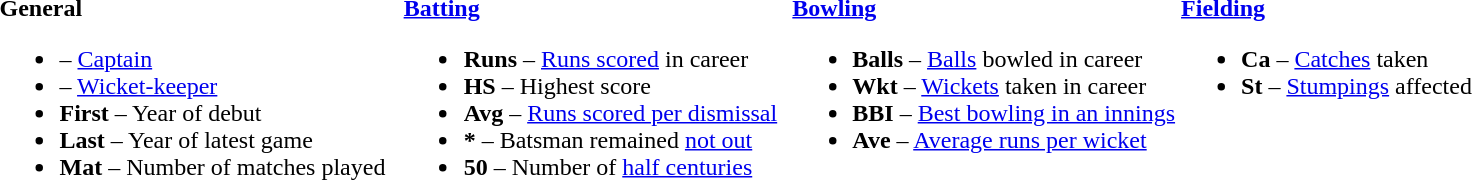<table>
<tr>
<td valign="top" style="width:26%"><br><strong>General</strong><ul><li> – <a href='#'>Captain</a></li><li> – <a href='#'>Wicket-keeper</a></li><li><strong>First</strong> – Year of debut</li><li><strong>Last</strong> – Year of latest game</li><li><strong>Mat</strong> – Number of matches played</li></ul></td>
<td valign="top" style="width:25%"><br><strong><a href='#'>Batting</a></strong><ul><li><strong>Runs</strong> – <a href='#'>Runs scored</a> in career</li><li><strong>HS</strong> – Highest score</li><li><strong>Avg</strong> – <a href='#'>Runs scored per dismissal</a></li><li><strong>*</strong> – Batsman remained <a href='#'>not out</a></li><li><strong>50</strong> – Number of <a href='#'>half centuries</a></li></ul></td>
<td valign="top" style="width:25%"><br><strong><a href='#'>Bowling</a></strong><ul><li><strong>Balls</strong> – <a href='#'>Balls</a> bowled in career</li><li><strong>Wkt</strong> – <a href='#'>Wickets</a> taken in career</li><li><strong>BBI</strong> – <a href='#'>Best bowling in an innings</a></li><li><strong>Ave</strong> – <a href='#'>Average runs per wicket</a></li></ul></td>
<td valign="top" style="width:24%"><br><strong><a href='#'>Fielding</a></strong><ul><li><strong>Ca</strong> – <a href='#'>Catches</a> taken</li><li><strong>St</strong> – <a href='#'>Stumpings</a> affected</li></ul></td>
</tr>
</table>
